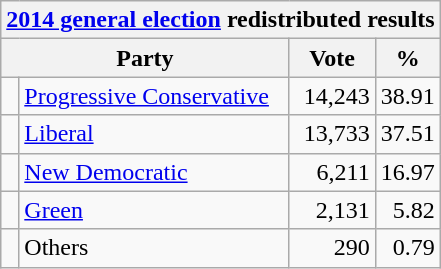<table class="wikitable">
<tr>
<th colspan="4"><a href='#'>2014 general election</a> redistributed results</th>
</tr>
<tr>
<th bgcolor="#DDDDFF" width="130px" colspan="2">Party</th>
<th bgcolor="#DDDDFF" width="50px">Vote</th>
<th bgcolor="#DDDDFF" width="30px">%</th>
</tr>
<tr>
<td> </td>
<td><a href='#'>Progressive Conservative</a></td>
<td align=right>14,243</td>
<td align=right>38.91</td>
</tr>
<tr>
<td> </td>
<td><a href='#'>Liberal</a></td>
<td align=right>13,733</td>
<td align=right>37.51</td>
</tr>
<tr>
<td> </td>
<td><a href='#'>New Democratic</a></td>
<td align=right>6,211</td>
<td align=right>16.97</td>
</tr>
<tr>
<td> </td>
<td><a href='#'>Green</a></td>
<td align=right>2,131</td>
<td align=right>5.82</td>
</tr>
<tr>
<td> </td>
<td>Others</td>
<td align=right>290</td>
<td align=right>0.79</td>
</tr>
</table>
